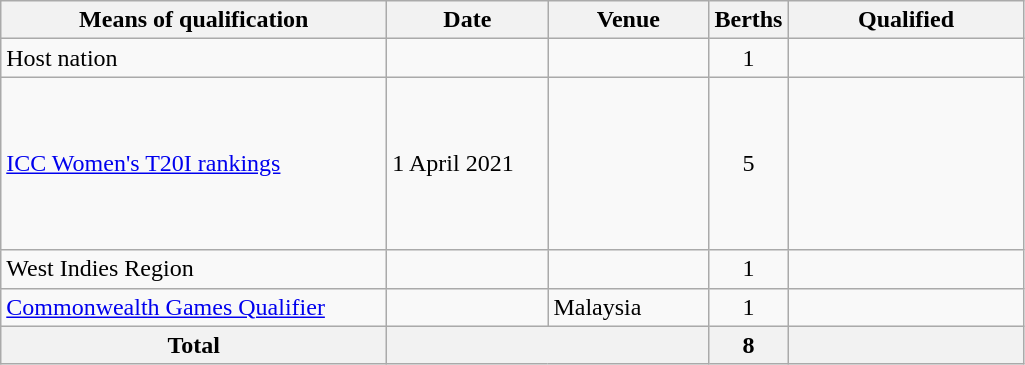<table class="wikitable">
<tr>
<th width=250>Means of qualification</th>
<th width=100>Date</th>
<th width=100>Venue</th>
<th>Berths</th>
<th width=150>Qualified</th>
</tr>
<tr>
<td>Host nation</td>
<td></td>
<td></td>
<td align="center">1</td>
<td></td>
</tr>
<tr>
<td><a href='#'>ICC Women's T20I rankings</a></td>
<td>1 April 2021</td>
<td></td>
<td align="center">5</td>
<td><br><br>
<br>
<br>
<br>
<br></td>
</tr>
<tr>
<td>West Indies Region</td>
<td></td>
<td></td>
<td align="center">1</td>
<td></td>
</tr>
<tr>
<td><a href='#'>Commonwealth Games Qualifier</a></td>
<td></td>
<td> Malaysia</td>
<td align="center">1</td>
<td></td>
</tr>
<tr>
<th>Total</th>
<th colspan="2"></th>
<th>8</th>
<th></th>
</tr>
</table>
